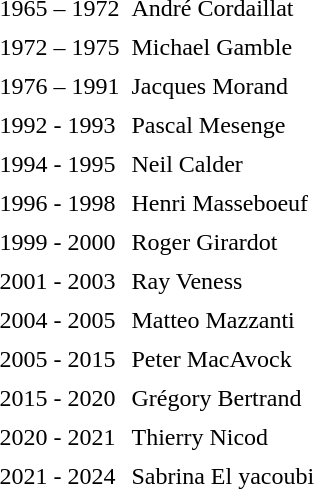<table cellpadding="3">
<tr>
<td>1965 – 1972</td>
<td>André Cordaillat</td>
</tr>
<tr>
<td>1972 – 1975</td>
<td>Michael Gamble</td>
</tr>
<tr>
<td>1976 – 1991</td>
<td>Jacques Morand</td>
</tr>
<tr>
<td>1992 - 1993</td>
<td>Pascal Mesenge</td>
</tr>
<tr>
<td>1994 - 1995</td>
<td>Neil Calder</td>
</tr>
<tr>
<td>1996 - 1998</td>
<td>Henri Masseboeuf</td>
</tr>
<tr>
<td>1999 - 2000</td>
<td>Roger Girardot</td>
</tr>
<tr>
<td>2001 - 2003</td>
<td>Ray Veness</td>
</tr>
<tr>
<td>2004 - 2005</td>
<td>Matteo Mazzanti</td>
</tr>
<tr>
<td>2005 - 2015</td>
<td>Peter MacAvock</td>
</tr>
<tr>
<td>2015 - 2020</td>
<td>Grégory Bertrand</td>
</tr>
<tr>
<td>2020 - 2021</td>
<td>Thierry Nicod</td>
</tr>
<tr>
<td>2021 - 2024</td>
<td>Sabrina El yacoubi</td>
</tr>
</table>
